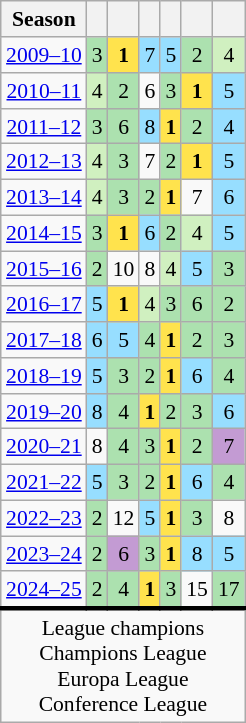<table class="wikitable sortable" style="text-align:center;float:right;font-size:90%;margin-left:1em;clear:right">
<tr>
<th>Season</th>
<th></th>
<th></th>
<th></th>
<th></th>
<th></th>
<th></th>
</tr>
<tr>
<td><a href='#'>2009–10</a></td>
<td style="background:#ACE1AF">3</td>
<td style="background:#FFE34D"><strong>1</strong></td>
<td style="background:#97DEFF">7</td>
<td style="background:#97DEFF">5</td>
<td style="background:#ACE1AF">2</td>
<td style="background:#D0F0C0">4</td>
</tr>
<tr>
<td><a href='#'>2010–11</a></td>
<td style="background:#D0F0C0">4</td>
<td style="background:#ACE1AF">2</td>
<td>6</td>
<td style="background:#ACE1AF">3</td>
<td style="background:#FFE34D"><strong>1</strong></td>
<td style="background:#97DEFF">5</td>
</tr>
<tr>
<td><a href='#'>2011–12</a></td>
<td style="background:#ACE1AF">3</td>
<td style="background:#ACE1AF">6</td>
<td style="background:#97DEFF">8</td>
<td style="background:#FFE34D"><strong>1</strong></td>
<td style="background:#ACE1AF">2</td>
<td style="background:#97DEFF">4</td>
</tr>
<tr>
<td><a href='#'>2012–13</a></td>
<td style="background:#D0F0C0">4</td>
<td style="background:#ACE1AF">3</td>
<td>7</td>
<td style="background:#ACE1AF">2</td>
<td style="background:#FFE34D"><strong>1</strong></td>
<td style="background:#97DEFF">5</td>
</tr>
<tr>
<td><a href='#'>2013–14</a></td>
<td style="background:#D0F0C0">4</td>
<td style="background:#ACE1AF">3</td>
<td style="background:#ACE1AF">2</td>
<td style="background:#FFE34D"><strong>1</strong></td>
<td>7</td>
<td style="background:#97DEFF">6</td>
</tr>
<tr>
<td><a href='#'>2014–15</a></td>
<td style="background:#ACE1AF">3</td>
<td style="background:#FFE34D"><strong>1</strong></td>
<td style="background:#97DEFF">6</td>
<td style="background:#ACE1AF">2</td>
<td style="background:#D0F0C0">4</td>
<td style="background:#97DEFF">5</td>
</tr>
<tr>
<td><a href='#'>2015–16</a></td>
<td style="background:#ACE1AF">2</td>
<td>10</td>
<td>8</td>
<td style="background:#D0F0C0">4</td>
<td style="background:#97DEFF">5</td>
<td style="background:#ACE1AF">3</td>
</tr>
<tr>
<td><a href='#'>2016–17</a></td>
<td style="background:#97DEFF">5</td>
<td style="background:#FFE34D"><strong>1</strong></td>
<td style="background:#D0F0C0">4</td>
<td style="background:#ACE1AF">3</td>
<td style="background:#ACE1AF">6</td>
<td style="background:#ACE1AF">2</td>
</tr>
<tr>
<td><a href='#'>2017–18</a></td>
<td style="background:#97DEFF">6</td>
<td style="background:#97DEFF">5</td>
<td style="background:#ACE1AF">4</td>
<td style="background:#FFE34D"><strong>1</strong></td>
<td style="background:#ACE1AF">2</td>
<td style="background:#ACE1AF">3</td>
</tr>
<tr>
<td><a href='#'>2018–19</a></td>
<td style="background:#97DEFF">5</td>
<td style="background:#ACE1AF">3</td>
<td style="background:#ACE1AF">2</td>
<td style="background:#FFE34D"><strong>1</strong></td>
<td style="background:#97DEFF">6</td>
<td style="background:#ACE1AF">4</td>
</tr>
<tr>
<td><a href='#'>2019–20</a></td>
<td style="background:#97DEFF">8</td>
<td style="background:#ACE1AF">4</td>
<td style="background:#FFE34D"><strong>1</strong></td>
<td style="background:#ACE1AF">2</td>
<td style="background:#ACE1AF">3</td>
<td style="background:#97DEFF">6</td>
</tr>
<tr>
<td><a href='#'>2020–21</a></td>
<td>8</td>
<td style="background:#ACE1AF">4</td>
<td style="background:#ACE1AF">3</td>
<td style="background:#FFE34D"><strong>1</strong></td>
<td style="background:#ACE1AF">2</td>
<td style="background:#C39BD3">7</td>
</tr>
<tr>
<td><a href='#'>2021–22</a></td>
<td style="background:#97DEFF">5</td>
<td style="background:#ACE1AF">3</td>
<td style="background:#ACE1AF">2</td>
<td style="background:#FFE34D"><strong>1</strong></td>
<td style="background:#97DEFF">6</td>
<td style="background:#ACE1AF">4</td>
</tr>
<tr>
<td><a href='#'>2022–23</a></td>
<td style="background:#ACE1AF">2</td>
<td>12</td>
<td style="background:#97DEFF">5</td>
<td style="background:#FFE34D"><strong>1</strong></td>
<td style="background:#ACE1AF">3</td>
<td>8</td>
</tr>
<tr>
<td><a href='#'>2023–24</a></td>
<td style="background:#ACE1AF">2</td>
<td style="background:#C39BD3">6</td>
<td style="background:#ACE1AF">3</td>
<td style="background:#FFE34D"><strong>1</strong></td>
<td style="background:#97DEFF">8</td>
<td style="background:#97DEFF">5</td>
</tr>
<tr>
<td><a href='#'>2024–25</a></td>
<td style="background:#ACE1AF">2</td>
<td style="background:#ACE1AF">4</td>
<td style="background:#FFE34D"><strong>1</strong></td>
<td style="background:#ACE1AF">3</td>
<td>15</td>
<td style="background:#ACE1AF">17</td>
</tr>
<tr style="border-top:3px solid black" class="sortbottom">
<td colspan="7"> League champions<br> Champions League<br> Europa League <br> Conference League</td>
</tr>
</table>
